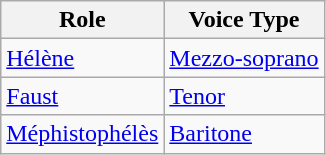<table class="wikitable">
<tr>
<th>Role</th>
<th>Voice Type</th>
</tr>
<tr>
<td><a href='#'>Hélène</a></td>
<td><a href='#'>Mezzo-soprano</a></td>
</tr>
<tr>
<td><a href='#'>Faust</a></td>
<td><a href='#'>Tenor</a></td>
</tr>
<tr>
<td><a href='#'>Méphistophélès</a></td>
<td><a href='#'>Baritone</a></td>
</tr>
</table>
